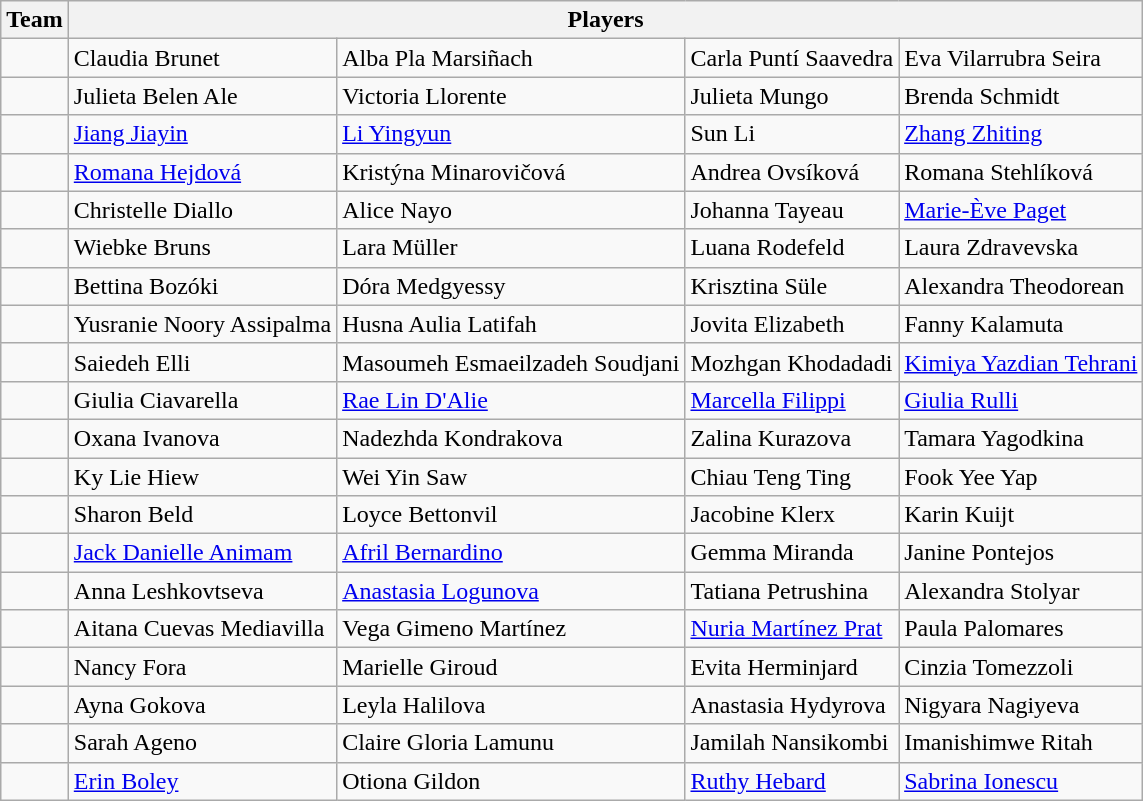<table class="wikitable sortable">
<tr>
<th>Team</th>
<th colspan="4">Players</th>
</tr>
<tr>
<td></td>
<td>Claudia Brunet</td>
<td>Alba Pla Marsiñach</td>
<td>Carla Puntí Saavedra</td>
<td>Eva Vilarrubra Seira</td>
</tr>
<tr>
<td></td>
<td>Julieta Belen Ale</td>
<td>Victoria Llorente</td>
<td>Julieta Mungo</td>
<td>Brenda Schmidt</td>
</tr>
<tr>
<td></td>
<td><a href='#'>Jiang Jiayin</a></td>
<td><a href='#'>Li Yingyun</a></td>
<td>Sun Li</td>
<td><a href='#'>Zhang Zhiting</a></td>
</tr>
<tr>
<td></td>
<td><a href='#'>Romana Hejdová</a></td>
<td>Kristýna Minarovičová</td>
<td>Andrea Ovsíková</td>
<td>Romana Stehlíková</td>
</tr>
<tr>
<td></td>
<td>Christelle Diallo</td>
<td>Alice Nayo</td>
<td>Johanna Tayeau</td>
<td><a href='#'>Marie-Ève Paget</a></td>
</tr>
<tr>
<td></td>
<td>Wiebke Bruns</td>
<td>Lara Müller</td>
<td>Luana Rodefeld</td>
<td>Laura Zdravevska</td>
</tr>
<tr>
<td></td>
<td>Bettina Bozóki</td>
<td>Dóra Medgyessy</td>
<td>Krisztina Süle</td>
<td>Alexandra Theodorean</td>
</tr>
<tr>
<td></td>
<td>Yusranie Noory Assipalma</td>
<td>Husna Aulia Latifah</td>
<td>Jovita Elizabeth</td>
<td>Fanny Kalamuta</td>
</tr>
<tr>
<td></td>
<td>Saiedeh Elli</td>
<td>Masoumeh Esmaeilzadeh Soudjani</td>
<td>Mozhgan Khodadadi</td>
<td><a href='#'>Kimiya Yazdian Tehrani</a></td>
</tr>
<tr>
<td></td>
<td>Giulia Ciavarella</td>
<td><a href='#'>Rae Lin D'Alie</a></td>
<td><a href='#'>Marcella Filippi</a></td>
<td><a href='#'>Giulia Rulli</a></td>
</tr>
<tr>
<td></td>
<td>Oxana Ivanova</td>
<td>Nadezhda Kondrakova</td>
<td>Zalina Kurazova</td>
<td>Tamara Yagodkina</td>
</tr>
<tr>
<td></td>
<td>Ky Lie Hiew</td>
<td>Wei Yin Saw</td>
<td>Chiau Teng Ting</td>
<td>Fook Yee Yap</td>
</tr>
<tr>
<td></td>
<td>Sharon Beld</td>
<td>Loyce Bettonvil</td>
<td>Jacobine Klerx</td>
<td>Karin Kuijt</td>
</tr>
<tr>
<td></td>
<td><a href='#'>Jack Danielle Animam</a></td>
<td><a href='#'>Afril Bernardino</a></td>
<td>Gemma Miranda</td>
<td>Janine Pontejos</td>
</tr>
<tr>
<td></td>
<td>Anna Leshkovtseva</td>
<td><a href='#'>Anastasia Logunova</a></td>
<td>Tatiana Petrushina</td>
<td>Alexandra Stolyar</td>
</tr>
<tr>
<td></td>
<td>Aitana Cuevas Mediavilla</td>
<td>Vega Gimeno Martínez</td>
<td><a href='#'>Nuria Martínez Prat</a></td>
<td>Paula Palomares</td>
</tr>
<tr>
<td></td>
<td>Nancy Fora</td>
<td>Marielle Giroud</td>
<td>Evita Herminjard</td>
<td>Cinzia Tomezzoli</td>
</tr>
<tr>
<td></td>
<td>Ayna Gokova</td>
<td>Leyla Halilova</td>
<td>Anastasia Hydyrova</td>
<td>Nigyara Nagiyeva</td>
</tr>
<tr>
<td></td>
<td>Sarah Ageno</td>
<td>Claire Gloria Lamunu</td>
<td>Jamilah Nansikombi</td>
<td>Imanishimwe Ritah</td>
</tr>
<tr>
<td></td>
<td><a href='#'>Erin Boley</a></td>
<td>Otiona Gildon</td>
<td><a href='#'>Ruthy Hebard</a></td>
<td><a href='#'>Sabrina Ionescu</a></td>
</tr>
</table>
